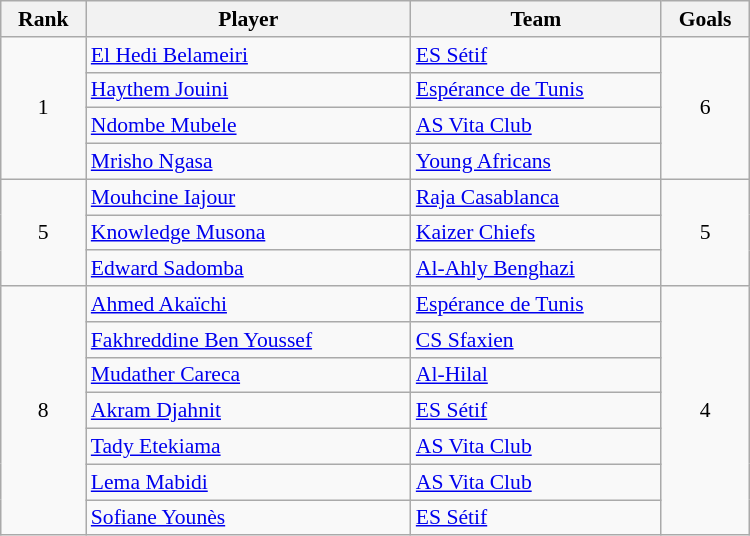<table class="wikitable" style="text-align:center; font-size:90%" width=500>
<tr>
<th>Rank</th>
<th>Player</th>
<th>Team</th>
<th>Goals</th>
</tr>
<tr>
<td rowspan=4>1</td>
<td align=left> <a href='#'>El Hedi Belameiri</a></td>
<td align=left> <a href='#'>ES Sétif</a></td>
<td rowspan=4>6</td>
</tr>
<tr>
<td align=left> <a href='#'>Haythem Jouini</a></td>
<td align=left> <a href='#'>Espérance de Tunis</a></td>
</tr>
<tr>
<td align=left> <a href='#'>Ndombe Mubele</a></td>
<td align=left> <a href='#'>AS Vita Club</a></td>
</tr>
<tr>
<td align=left> <a href='#'>Mrisho Ngasa</a></td>
<td align=left> <a href='#'>Young Africans</a></td>
</tr>
<tr>
<td rowspan=3>5</td>
<td align=left> <a href='#'>Mouhcine Iajour</a></td>
<td align=left> <a href='#'>Raja Casablanca</a></td>
<td rowspan=3>5</td>
</tr>
<tr>
<td align=left> <a href='#'>Knowledge Musona</a></td>
<td align=left> <a href='#'>Kaizer Chiefs</a></td>
</tr>
<tr>
<td align=left> <a href='#'>Edward Sadomba</a></td>
<td align=left> <a href='#'>Al-Ahly Benghazi</a></td>
</tr>
<tr>
<td rowspan=7>8</td>
<td align=left> <a href='#'>Ahmed Akaïchi</a></td>
<td align=left> <a href='#'>Espérance de Tunis</a></td>
<td rowspan=7>4</td>
</tr>
<tr>
<td align=left> <a href='#'>Fakhreddine Ben Youssef</a></td>
<td align=left> <a href='#'>CS Sfaxien</a></td>
</tr>
<tr>
<td align=left> <a href='#'>Mudather Careca</a></td>
<td align=left> <a href='#'>Al-Hilal</a></td>
</tr>
<tr>
<td align=left> <a href='#'>Akram Djahnit</a></td>
<td align=left> <a href='#'>ES Sétif</a></td>
</tr>
<tr>
<td align=left> <a href='#'>Tady Etekiama</a></td>
<td align=left> <a href='#'>AS Vita Club</a></td>
</tr>
<tr>
<td align=left> <a href='#'>Lema Mabidi</a></td>
<td align=left> <a href='#'>AS Vita Club</a></td>
</tr>
<tr>
<td align=left> <a href='#'>Sofiane Younès</a></td>
<td align=left> <a href='#'>ES Sétif</a></td>
</tr>
</table>
